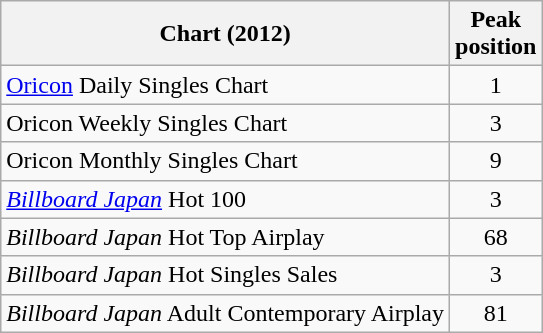<table class="wikitable sortable" border="1">
<tr>
<th>Chart (2012)</th>
<th>Peak<br>position</th>
</tr>
<tr>
<td><a href='#'>Oricon</a> Daily Singles Chart</td>
<td style="text-align:center;">1</td>
</tr>
<tr>
<td>Oricon Weekly Singles Chart</td>
<td style="text-align:center;">3</td>
</tr>
<tr>
<td>Oricon Monthly Singles Chart</td>
<td style="text-align:center;">9</td>
</tr>
<tr>
<td><em><a href='#'>Billboard Japan</a></em> Hot 100</td>
<td style="text-align:center;">3</td>
</tr>
<tr>
<td><em>Billboard Japan</em> Hot Top Airplay</td>
<td style="text-align:center;">68</td>
</tr>
<tr>
<td><em>Billboard Japan</em> Hot Singles Sales</td>
<td style="text-align:center;">3</td>
</tr>
<tr>
<td><em>Billboard Japan</em> Adult Contemporary Airplay</td>
<td style="text-align:center;">81</td>
</tr>
</table>
